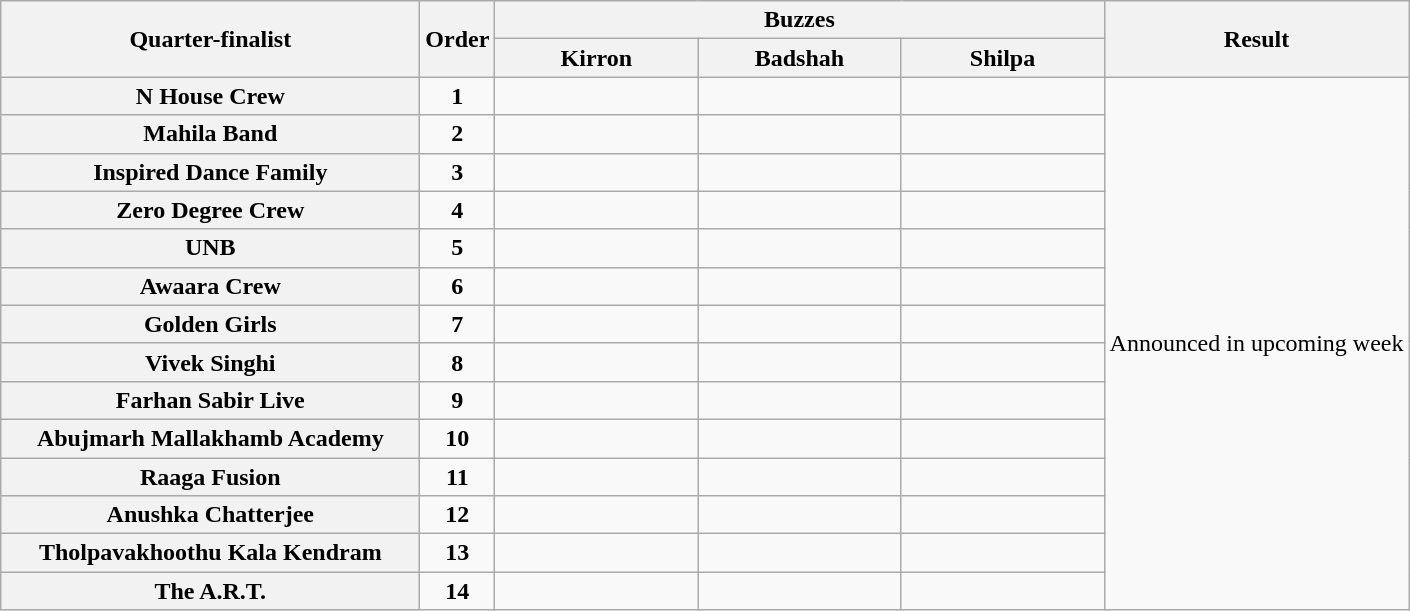<table class="wikitable plainrowheaders sortable" style="text-align:center;">
<tr>
<th rowspan="2" class="unsortable" scope="col" style="width:17em;">Quarter-finalist</th>
<th rowspan="2" scope="col" style="width:1em;">Order</th>
<th colspan="3" class="unsortable" scope="col" style="width:24em;">Buzzes</th>
<th rowspan="2">Result</th>
</tr>
<tr>
<th class="unsortable" scope="col" style="width:8em;">Kirron</th>
<th class="unsortable" scope="col" style="width:8em;">Badshah</th>
<th class="unsortable" scope="col" style="width:8em;">Shilpa</th>
</tr>
<tr>
<th scope="row"><strong>N House Crew</strong></th>
<td><strong>1</strong></td>
<td style="text-align:center;"></td>
<td style="text-align:center;"></td>
<td style="text-align:center;"><strong></strong></td>
<td rowspan="14">Announced in upcoming week</td>
</tr>
<tr>
<th scope="row"><strong>Mahila Band</strong></th>
<td><strong>2</strong></td>
<td></td>
<td></td>
<td></td>
</tr>
<tr>
<th scope="row"><strong>Inspired Dance Family</strong></th>
<td><strong>3</strong></td>
<td></td>
<td><strong></strong></td>
<td></td>
</tr>
<tr>
<th scope="row"><strong>Zero Degree Crew</strong></th>
<td><strong>4</strong></td>
<td><strong></strong></td>
<td></td>
<td></td>
</tr>
<tr>
<th scope="row"><strong>UNB</strong></th>
<td><strong>5</strong></td>
<td></td>
<td></td>
<td></td>
</tr>
<tr>
<th scope="row"><strong>Awaara Crew</strong></th>
<td><strong>6</strong></td>
<td></td>
<td></td>
<td></td>
</tr>
<tr>
<th scope="row"><strong>Golden Girls</strong></th>
<td><strong>7</strong></td>
<td></td>
<td></td>
<td></td>
</tr>
<tr>
<th scope="row"><strong>Vivek Singhi</strong></th>
<td><strong>8</strong></td>
<td></td>
<td></td>
<td></td>
</tr>
<tr>
<th scope="row"><strong>Farhan Sabir Live</strong></th>
<td><strong>9</strong></td>
<td></td>
<td></td>
<td></td>
</tr>
<tr>
<th scope="row"><strong>Abujmarh Mallakhamb Academy</strong></th>
<td><strong>10</strong></td>
<td></td>
<td></td>
<td></td>
</tr>
<tr>
<th scope="row"><strong>Raaga Fusion</strong></th>
<td><strong>11</strong></td>
<td></td>
<td></td>
<td><strong></strong></td>
</tr>
<tr>
<th scope="row"><strong>Anushka Chatterjee</strong></th>
<td><strong>12</strong></td>
<td></td>
<td></td>
<td></td>
</tr>
<tr>
<th scope="row"><strong>Tholpavakhoothu Kala Kendram</strong></th>
<td><strong>13</strong></td>
<td></td>
<td></td>
<td></td>
</tr>
<tr>
<th scope="row"><strong>The A.R.T.</strong></th>
<td><strong>14</strong></td>
<td></td>
<td></td>
<td></td>
</tr>
</table>
